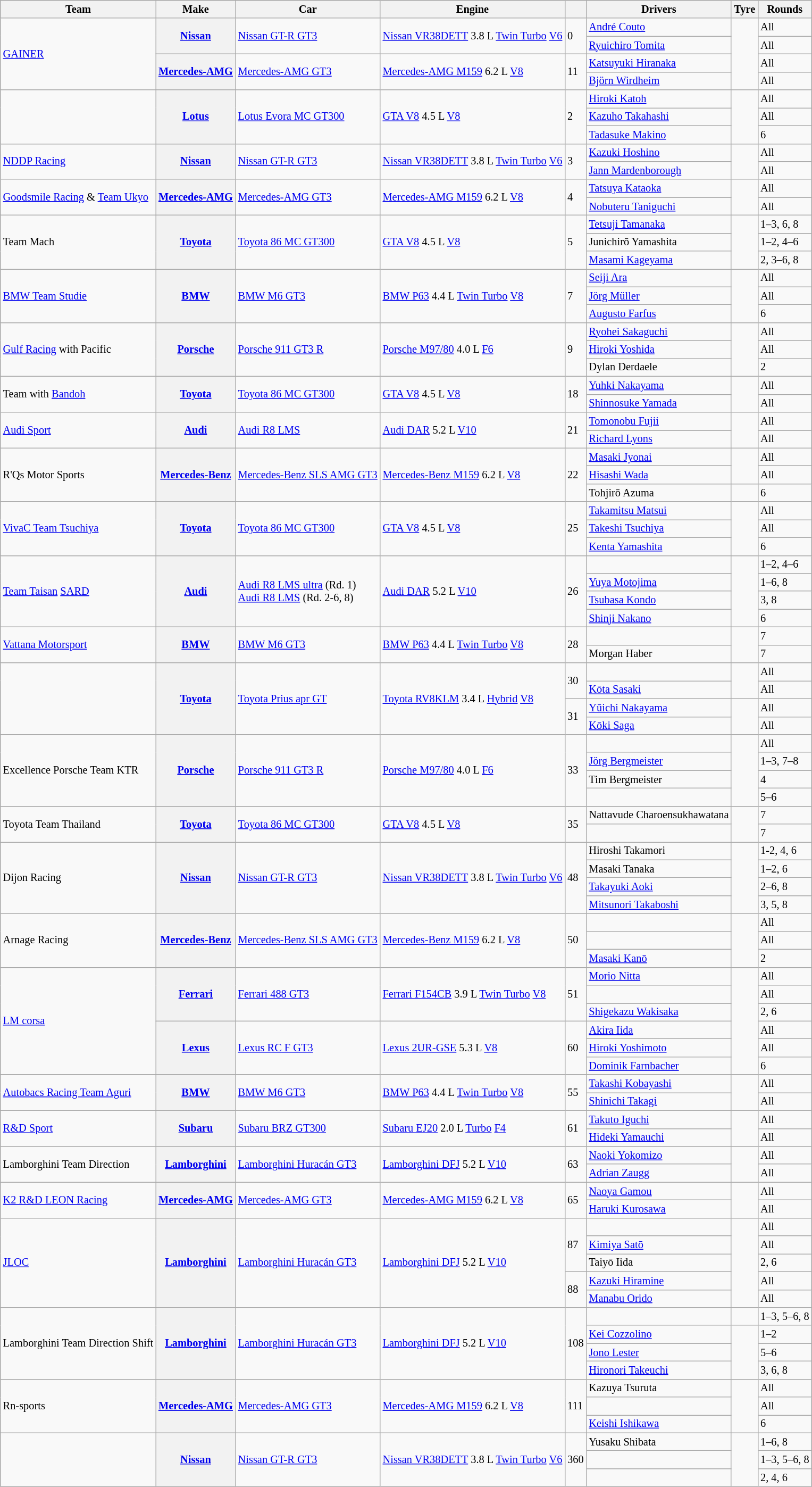<table class="wikitable" style="font-size: 85%;">
<tr>
<th>Team</th>
<th>Make</th>
<th>Car</th>
<th>Engine</th>
<th></th>
<th>Drivers</th>
<th>Tyre</th>
<th>Rounds</th>
</tr>
<tr>
<td rowspan=4> <a href='#'>GAINER</a></td>
<th rowspan=2><a href='#'>Nissan</a></th>
<td rowspan=2><a href='#'>Nissan GT-R GT3</a></td>
<td rowspan=2><a href='#'>Nissan VR38DETT</a> 3.8 L <a href='#'>Twin Turbo</a> <a href='#'>V6</a></td>
<td rowspan=2>0</td>
<td> <a href='#'>André Couto</a></td>
<td align=center rowspan=4></td>
<td>All</td>
</tr>
<tr>
<td> <a href='#'>Ryuichiro Tomita</a></td>
<td>All</td>
</tr>
<tr>
<th rowspan=2><a href='#'>Mercedes-AMG</a></th>
<td rowspan=2><a href='#'>Mercedes-AMG GT3</a></td>
<td rowspan=2><a href='#'>Mercedes-AMG M159</a> 6.2 L <a href='#'>V8</a></td>
<td rowspan=2>11</td>
<td> <a href='#'>Katsuyuki Hiranaka</a></td>
<td>All</td>
</tr>
<tr>
<td> <a href='#'>Björn Wirdheim</a></td>
<td>All</td>
</tr>
<tr>
<td rowspan="3"> </td>
<th rowspan="3"><a href='#'>Lotus</a></th>
<td rowspan="3"><a href='#'>Lotus Evora MC GT300</a></td>
<td rowspan="3"><a href='#'>GTA V8</a> 4.5 L <a href='#'>V8</a></td>
<td rowspan="3">2</td>
<td> <a href='#'>Hiroki Katoh</a></td>
<td rowspan="3" align="center"></td>
<td>All</td>
</tr>
<tr>
<td> <a href='#'>Kazuho Takahashi</a></td>
<td>All</td>
</tr>
<tr>
<td> <a href='#'>Tadasuke Makino</a></td>
<td>6</td>
</tr>
<tr>
<td rowspan=2> <a href='#'>NDDP Racing</a></td>
<th rowspan=2><a href='#'>Nissan</a></th>
<td rowspan=2><a href='#'>Nissan GT-R GT3</a></td>
<td rowspan=2><a href='#'>Nissan VR38DETT</a> 3.8 L <a href='#'>Twin Turbo</a> <a href='#'>V6</a></td>
<td rowspan=2>3</td>
<td> <a href='#'>Kazuki Hoshino</a></td>
<td rowspan=2 align=center></td>
<td>All</td>
</tr>
<tr>
<td> <a href='#'>Jann Mardenborough</a></td>
<td>All</td>
</tr>
<tr>
<td rowspan=2> <a href='#'>Goodsmile Racing</a> & <a href='#'>Team Ukyo</a></td>
<th rowspan=2><a href='#'>Mercedes-AMG</a></th>
<td rowspan=2><a href='#'>Mercedes-AMG GT3</a></td>
<td rowspan=2><a href='#'>Mercedes-AMG M159</a> 6.2 L <a href='#'>V8</a></td>
<td rowspan=2>4</td>
<td> <a href='#'>Tatsuya Kataoka</a></td>
<td rowspan=2 align=center></td>
<td>All</td>
</tr>
<tr>
<td> <a href='#'>Nobuteru Taniguchi</a></td>
<td>All</td>
</tr>
<tr>
<td rowspan=3> Team Mach</td>
<th rowspan=3><a href='#'>Toyota</a></th>
<td rowspan=3><a href='#'>Toyota 86 MC GT300</a></td>
<td rowspan=3><a href='#'>GTA V8</a> 4.5 L <a href='#'>V8</a></td>
<td rowspan=3>5</td>
<td> <a href='#'>Tetsuji Tamanaka</a></td>
<td rowspan=3 align=center></td>
<td>1–3, 6, 8</td>
</tr>
<tr>
<td> Junichirō Yamashita</td>
<td>1–2, 4–6</td>
</tr>
<tr>
<td> <a href='#'>Masami Kageyama</a></td>
<td>2, 3–6, 8</td>
</tr>
<tr>
<td rowspan=3> <a href='#'>BMW Team Studie</a></td>
<th rowspan=3><a href='#'>BMW</a></th>
<td rowspan=3><a href='#'>BMW M6 GT3</a></td>
<td rowspan=3><a href='#'>BMW P63</a> 4.4 L <a href='#'>Twin Turbo</a> <a href='#'>V8</a></td>
<td rowspan=3>7</td>
<td> <a href='#'>Seiji Ara</a></td>
<td rowspan=3 align=center></td>
<td>All</td>
</tr>
<tr>
<td> <a href='#'>Jörg Müller</a></td>
<td>All</td>
</tr>
<tr>
<td> <a href='#'>Augusto Farfus</a></td>
<td>6</td>
</tr>
<tr>
<td rowspan=3> <a href='#'>Gulf Racing</a> with Pacific</td>
<th rowspan=3><a href='#'>Porsche</a></th>
<td rowspan=3><a href='#'>Porsche 911 GT3 R</a></td>
<td rowspan=3><a href='#'>Porsche M97/80</a> 4.0 L <a href='#'>F6</a></td>
<td rowspan=3>9</td>
<td> <a href='#'>Ryohei Sakaguchi</a></td>
<td rowspan=3 align=center></td>
<td>All</td>
</tr>
<tr>
<td> <a href='#'>Hiroki Yoshida</a></td>
<td>All</td>
</tr>
<tr>
<td> Dylan Derdaele</td>
<td>2</td>
</tr>
<tr>
<td rowspan=2> Team  with <a href='#'>Bandoh</a></td>
<th rowspan=2><a href='#'>Toyota</a></th>
<td rowspan=2><a href='#'>Toyota 86 MC GT300</a></td>
<td rowspan=2><a href='#'>GTA V8</a> 4.5 L <a href='#'>V8</a></td>
<td rowspan=2>18</td>
<td> <a href='#'>Yuhki Nakayama</a></td>
<td rowspan=2 align=center></td>
<td>All</td>
</tr>
<tr>
<td> <a href='#'>Shinnosuke Yamada</a></td>
<td>All</td>
</tr>
<tr>
<td rowspan=2> <a href='#'>Audi Sport</a> </td>
<th rowspan=2><a href='#'>Audi</a></th>
<td rowspan=2><a href='#'>Audi R8 LMS</a></td>
<td rowspan=2><a href='#'>Audi DAR</a> 5.2 L <a href='#'>V10</a></td>
<td rowspan=2>21</td>
<td> <a href='#'>Tomonobu Fujii</a></td>
<td rowspan=2 align=center></td>
<td>All</td>
</tr>
<tr>
<td> <a href='#'>Richard Lyons</a></td>
<td>All</td>
</tr>
<tr>
<td rowspan="3"> R'Qs Motor Sports</td>
<th rowspan="3"><a href='#'>Mercedes-Benz</a></th>
<td rowspan="3"><a href='#'>Mercedes-Benz SLS AMG GT3</a></td>
<td rowspan="3"><a href='#'>Mercedes-Benz M159</a> 6.2 L <a href='#'>V8</a></td>
<td rowspan="3">22</td>
<td> <a href='#'>Masaki Jyonai</a></td>
<td rowspan=2 align=center></td>
<td>All</td>
</tr>
<tr>
<td> <a href='#'>Hisashi Wada</a></td>
<td>All</td>
</tr>
<tr>
<td> Tohjirō Azuma</td>
<td></td>
<td>6</td>
</tr>
<tr>
<td rowspan=3> <a href='#'>VivaC Team Tsuchiya</a></td>
<th rowspan=3><a href='#'>Toyota</a></th>
<td rowspan=3><a href='#'>Toyota 86 MC GT300</a></td>
<td rowspan=3><a href='#'>GTA V8</a> 4.5 L <a href='#'>V8</a></td>
<td rowspan=3>25</td>
<td> <a href='#'>Takamitsu Matsui</a></td>
<td rowspan=3 align=center></td>
<td>All</td>
</tr>
<tr>
<td> <a href='#'>Takeshi Tsuchiya</a></td>
<td>All</td>
</tr>
<tr>
<td> <a href='#'>Kenta Yamashita</a></td>
<td>6</td>
</tr>
<tr>
<td rowspan="4"> <a href='#'>Team Taisan</a> <a href='#'>SARD</a></td>
<th rowspan="4"><a href='#'>Audi</a></th>
<td rowspan="4"><a href='#'>Audi R8 LMS ultra</a> (Rd. 1)<br><a href='#'>Audi R8 LMS</a> (Rd. 2-6, 8)</td>
<td rowspan="4"><a href='#'>Audi DAR</a> 5.2 L <a href='#'>V10</a></td>
<td rowspan="4">26</td>
<td> </td>
<td rowspan="4" align="center"></td>
<td>1–2, 4–6</td>
</tr>
<tr>
<td> <a href='#'>Yuya Motojima</a></td>
<td>1–6, 8</td>
</tr>
<tr>
<td> <a href='#'>Tsubasa Kondo</a></td>
<td>3, 8</td>
</tr>
<tr>
<td> <a href='#'>Shinji Nakano</a></td>
<td>6</td>
</tr>
<tr>
<td rowspan=2> <a href='#'>Vattana Motorsport</a></td>
<th rowspan=2><a href='#'>BMW</a></th>
<td rowspan=2><a href='#'>BMW M6 GT3</a></td>
<td rowspan=2><a href='#'>BMW P63</a> 4.4 L <a href='#'>Twin Turbo</a> <a href='#'>V8</a></td>
<td rowspan=2>28</td>
<td> </td>
<td rowspan=2 align=center></td>
<td>7</td>
</tr>
<tr>
<td> Morgan Haber</td>
<td>7</td>
</tr>
<tr>
<td rowspan=4> </td>
<th rowspan=4><a href='#'>Toyota</a></th>
<td rowspan=4><a href='#'>Toyota Prius apr GT</a></td>
<td rowspan=4><a href='#'>Toyota RV8KLM</a> 3.4 L <a href='#'>Hybrid</a> <a href='#'>V8</a></td>
<td rowspan=2>30</td>
<td> </td>
<td rowspan=2 align=center></td>
<td>All</td>
</tr>
<tr>
<td> <a href='#'>Kōta Sasaki</a></td>
<td>All</td>
</tr>
<tr>
<td rowspan=2>31</td>
<td> <a href='#'>Yūichi Nakayama</a></td>
<td rowspan=2 align=center></td>
<td>All</td>
</tr>
<tr>
<td> <a href='#'>Kōki Saga</a></td>
<td>All</td>
</tr>
<tr>
<td rowspan="4"> Excellence Porsche Team KTR</td>
<th rowspan="4"><a href='#'>Porsche</a></th>
<td rowspan="4"><a href='#'>Porsche 911 GT3 R</a></td>
<td rowspan="4"><a href='#'>Porsche M97/80</a> 4.0 L <a href='#'>F6</a></td>
<td rowspan="4">33</td>
<td> </td>
<td rowspan="4"></td>
<td>All</td>
</tr>
<tr>
<td> <a href='#'>Jörg Bergmeister</a></td>
<td>1–3, 7–8</td>
</tr>
<tr>
<td> Tim Bergmeister</td>
<td>4</td>
</tr>
<tr>
<td> </td>
<td>5–6</td>
</tr>
<tr>
<td rowspan=2> Toyota Team Thailand</td>
<th rowspan=2><a href='#'>Toyota</a></th>
<td rowspan=2><a href='#'>Toyota 86 MC GT300</a></td>
<td rowspan=2><a href='#'>GTA V8</a> 4.5 L <a href='#'>V8</a></td>
<td rowspan=2>35</td>
<td> Nattavude Charoensukhawatana</td>
<td rowspan=2 align=center></td>
<td>7</td>
</tr>
<tr>
<td> </td>
<td>7</td>
</tr>
<tr>
<td rowspan="4"> Dijon Racing</td>
<th rowspan="4"><a href='#'>Nissan</a></th>
<td rowspan="4"><a href='#'>Nissan GT-R GT3</a></td>
<td rowspan="4"><a href='#'>Nissan VR38DETT</a> 3.8 L <a href='#'>Twin Turbo</a> <a href='#'>V6</a></td>
<td rowspan="4">48</td>
<td> Hiroshi Takamori</td>
<td rowspan="4" align="center"></td>
<td>1-2, 4, 6</td>
</tr>
<tr>
<td> Masaki Tanaka</td>
<td>1–2, 6</td>
</tr>
<tr>
<td> <a href='#'>Takayuki Aoki</a></td>
<td>2–6, 8</td>
</tr>
<tr>
<td> <a href='#'>Mitsunori Takaboshi</a></td>
<td>3, 5, 8</td>
</tr>
<tr>
<td rowspan="3"> Arnage Racing</td>
<th rowspan="3"><a href='#'>Mercedes-Benz</a></th>
<td rowspan="3"><a href='#'>Mercedes-Benz SLS AMG GT3</a></td>
<td rowspan="3"><a href='#'>Mercedes-Benz M159</a> 6.2 L <a href='#'>V8</a></td>
<td rowspan="3">50</td>
<td> </td>
<td rowspan="3" align="center"></td>
<td>All</td>
</tr>
<tr>
<td> </td>
<td>All</td>
</tr>
<tr>
<td> <a href='#'>Masaki Kanō</a></td>
<td>2</td>
</tr>
<tr>
<td rowspan="6"> <a href='#'>LM corsa</a></td>
<th rowspan=3><a href='#'>Ferrari</a></th>
<td rowspan=3><a href='#'>Ferrari 488 GT3</a></td>
<td rowspan=3><a href='#'>Ferrari F154CB</a> 3.9 L <a href='#'>Twin Turbo</a> <a href='#'>V8</a></td>
<td rowspan=3>51</td>
<td> <a href='#'>Morio Nitta</a></td>
<td rowspan="6" align="center"></td>
<td>All</td>
</tr>
<tr>
<td> </td>
<td>All</td>
</tr>
<tr>
<td> <a href='#'>Shigekazu Wakisaka</a></td>
<td>2, 6</td>
</tr>
<tr>
<th rowspan="3"><a href='#'>Lexus</a></th>
<td rowspan="3"><a href='#'>Lexus RC F GT3</a></td>
<td rowspan="3"><a href='#'>Lexus 2UR-GSE</a> 5.3 L <a href='#'>V8</a></td>
<td rowspan="3">60</td>
<td> <a href='#'>Akira Iida</a></td>
<td>All</td>
</tr>
<tr>
<td> <a href='#'>Hiroki Yoshimoto</a></td>
<td>All</td>
</tr>
<tr>
<td> <a href='#'>Dominik Farnbacher</a></td>
<td>6</td>
</tr>
<tr>
<td rowspan=2> <a href='#'>Autobacs Racing Team Aguri</a></td>
<th rowspan=2><a href='#'>BMW</a></th>
<td rowspan=2><a href='#'>BMW M6 GT3</a></td>
<td rowspan=2><a href='#'>BMW P63</a> 4.4 L <a href='#'>Twin Turbo</a> <a href='#'>V8</a></td>
<td rowspan=2>55</td>
<td> <a href='#'>Takashi Kobayashi</a></td>
<td rowspan=2 align=center></td>
<td>All</td>
</tr>
<tr>
<td> <a href='#'>Shinichi Takagi</a></td>
<td>All</td>
</tr>
<tr>
<td rowspan=2> <a href='#'>R&D Sport</a></td>
<th rowspan=2><a href='#'>Subaru</a></th>
<td rowspan=2><a href='#'>Subaru BRZ GT300</a></td>
<td rowspan=2><a href='#'>Subaru EJ20</a> 2.0 L <a href='#'>Turbo</a> <a href='#'>F4</a></td>
<td rowspan=2>61</td>
<td> <a href='#'>Takuto Iguchi</a></td>
<td rowspan=2 align=center></td>
<td>All</td>
</tr>
<tr>
<td> <a href='#'>Hideki Yamauchi</a></td>
<td>All</td>
</tr>
<tr>
<td rowspan=2> Lamborghini Team Direction</td>
<th rowspan=2><a href='#'>Lamborghini</a></th>
<td rowspan=2><a href='#'>Lamborghini Huracán GT3</a></td>
<td rowspan=2><a href='#'>Lamborghini DFJ</a> 5.2 L <a href='#'>V10</a></td>
<td rowspan=2>63</td>
<td> <a href='#'>Naoki Yokomizo</a></td>
<td rowspan=2 align=center></td>
<td>All</td>
</tr>
<tr>
<td> <a href='#'>Adrian Zaugg</a></td>
<td>All</td>
</tr>
<tr>
<td rowspan=2> <a href='#'>K2 R&D LEON Racing</a></td>
<th rowspan=2><a href='#'>Mercedes-AMG</a></th>
<td rowspan=2><a href='#'>Mercedes-AMG GT3</a></td>
<td rowspan=2><a href='#'>Mercedes-AMG M159</a> 6.2 L <a href='#'>V8</a></td>
<td rowspan=2>65</td>
<td> <a href='#'>Naoya Gamou</a></td>
<td rowspan=2 align=center></td>
<td>All</td>
</tr>
<tr>
<td> <a href='#'>Haruki Kurosawa</a></td>
<td>All</td>
</tr>
<tr>
<td rowspan=5> <a href='#'>JLOC</a></td>
<th rowspan=5><a href='#'>Lamborghini</a></th>
<td rowspan=5><a href='#'>Lamborghini Huracán GT3</a></td>
<td rowspan=5><a href='#'>Lamborghini DFJ</a> 5.2 L <a href='#'>V10</a></td>
<td rowspan=3>87</td>
<td> </td>
<td align=center rowspan=5></td>
<td>All</td>
</tr>
<tr>
<td> <a href='#'>Kimiya Satō</a></td>
<td>All</td>
</tr>
<tr>
<td> Taiyō Iida</td>
<td>2, 6</td>
</tr>
<tr>
<td rowspan=2>88</td>
<td> <a href='#'>Kazuki Hiramine</a></td>
<td>All</td>
</tr>
<tr>
<td> <a href='#'>Manabu Orido</a></td>
<td>All</td>
</tr>
<tr>
<td rowspan="4"> Lamborghini Team Direction Shift</td>
<th rowspan="4"><a href='#'>Lamborghini</a></th>
<td rowspan="4"><a href='#'>Lamborghini Huracán GT3</a></td>
<td rowspan="4"><a href='#'>Lamborghini DFJ</a> 5.2 L <a href='#'>V10</a></td>
<td rowspan="4">108</td>
<td> </td>
<td></td>
<td>1–3, 5–6, 8</td>
</tr>
<tr>
<td> <a href='#'>Kei Cozzolino</a></td>
<td rowspan="3" align="center"></td>
<td>1–2</td>
</tr>
<tr>
<td> <a href='#'>Jono Lester</a></td>
<td>5–6</td>
</tr>
<tr>
<td> <a href='#'>Hironori Takeuchi</a></td>
<td>3, 6, 8</td>
</tr>
<tr>
<td rowspan="3"> Rn-sports</td>
<th rowspan="3"><a href='#'>Mercedes-AMG</a></th>
<td rowspan="3"><a href='#'>Mercedes-AMG GT3</a></td>
<td rowspan="3"><a href='#'>Mercedes-AMG M159</a> 6.2 L <a href='#'>V8</a></td>
<td rowspan="3">111</td>
<td> Kazuya Tsuruta</td>
<td rowspan="3" align="center"></td>
<td>All</td>
</tr>
<tr>
<td> </td>
<td>All</td>
</tr>
<tr>
<td> <a href='#'>Keishi Ishikawa</a></td>
<td>6</td>
</tr>
<tr>
<td rowspan="3"> </td>
<th rowspan="3"><a href='#'>Nissan</a></th>
<td rowspan="3"><a href='#'>Nissan GT-R GT3</a></td>
<td rowspan="3"><a href='#'>Nissan VR38DETT</a> 3.8 L <a href='#'>Twin Turbo</a> <a href='#'>V6</a></td>
<td rowspan="3">360</td>
<td> Yusaku Shibata</td>
<td rowspan="3" align="center"></td>
<td>1–6, 8</td>
</tr>
<tr>
<td> </td>
<td>1–3, 5–6, 8</td>
</tr>
<tr>
<td> </td>
<td>2, 4, 6</td>
</tr>
</table>
